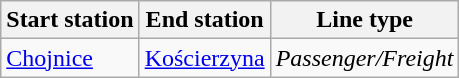<table class="wikitable">
<tr>
<th>Start station</th>
<th>End station</th>
<th>Line type</th>
</tr>
<tr>
<td><a href='#'>Chojnice</a></td>
<td><a href='#'>Kościerzyna</a></td>
<td><em>Passenger/Freight</em></td>
</tr>
</table>
